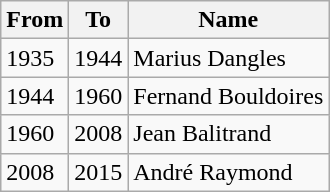<table class="wikitable">
<tr>
<th>From</th>
<th>To</th>
<th>Name</th>
</tr>
<tr>
<td>1935</td>
<td>1944</td>
<td>Marius Dangles</td>
</tr>
<tr>
<td>1944</td>
<td>1960</td>
<td>Fernand Bouldoires</td>
</tr>
<tr>
<td>1960</td>
<td>2008</td>
<td>Jean Balitrand</td>
</tr>
<tr>
<td>2008</td>
<td>2015</td>
<td>André Raymond</td>
</tr>
</table>
